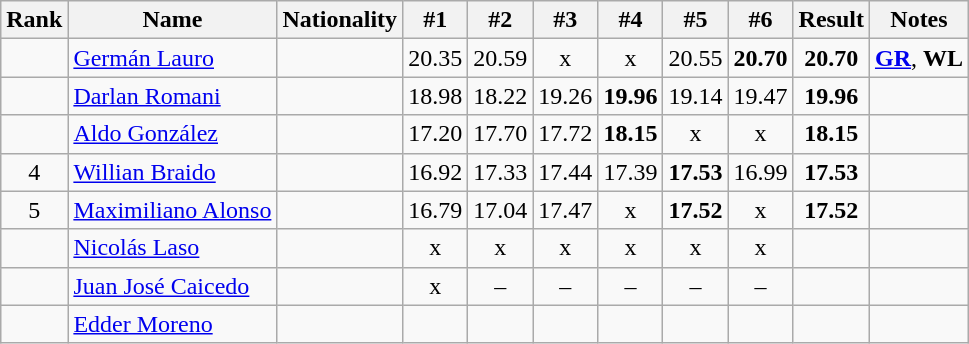<table class="wikitable sortable" style="text-align:center">
<tr>
<th>Rank</th>
<th>Name</th>
<th>Nationality</th>
<th>#1</th>
<th>#2</th>
<th>#3</th>
<th>#4</th>
<th>#5</th>
<th>#6</th>
<th>Result</th>
<th>Notes</th>
</tr>
<tr>
<td></td>
<td align=left><a href='#'>Germán Lauro</a></td>
<td align=left></td>
<td>20.35</td>
<td>20.59</td>
<td>x</td>
<td>x</td>
<td>20.55</td>
<td><strong>20.70</strong></td>
<td><strong>20.70</strong></td>
<td><strong><a href='#'>GR</a></strong>, <strong>WL</strong></td>
</tr>
<tr>
<td></td>
<td align=left><a href='#'>Darlan Romani</a></td>
<td align=left></td>
<td>18.98</td>
<td>18.22</td>
<td>19.26</td>
<td><strong>19.96</strong></td>
<td>19.14</td>
<td>19.47</td>
<td><strong>19.96</strong></td>
<td></td>
</tr>
<tr>
<td></td>
<td align=left><a href='#'>Aldo González</a></td>
<td align=left></td>
<td>17.20</td>
<td>17.70</td>
<td>17.72</td>
<td><strong>18.15</strong></td>
<td>x</td>
<td>x</td>
<td><strong>18.15</strong></td>
<td></td>
</tr>
<tr>
<td>4</td>
<td align=left><a href='#'>Willian Braido</a></td>
<td align=left></td>
<td>16.92</td>
<td>17.33</td>
<td>17.44</td>
<td>17.39</td>
<td><strong>17.53</strong></td>
<td>16.99</td>
<td><strong>17.53</strong></td>
<td></td>
</tr>
<tr>
<td>5</td>
<td align=left><a href='#'>Maximiliano Alonso</a></td>
<td align=left></td>
<td>16.79</td>
<td>17.04</td>
<td>17.47</td>
<td>x</td>
<td><strong>17.52</strong></td>
<td>x</td>
<td><strong>17.52</strong></td>
<td></td>
</tr>
<tr>
<td></td>
<td align=left><a href='#'>Nicolás Laso</a></td>
<td align=left></td>
<td>x</td>
<td>x</td>
<td>x</td>
<td>x</td>
<td>x</td>
<td>x</td>
<td><strong></strong></td>
<td></td>
</tr>
<tr>
<td></td>
<td align=left><a href='#'>Juan José Caicedo</a></td>
<td align=left></td>
<td>x</td>
<td>–</td>
<td>–</td>
<td>–</td>
<td>–</td>
<td>–</td>
<td><strong></strong></td>
<td></td>
</tr>
<tr>
<td></td>
<td align=left><a href='#'>Edder Moreno</a></td>
<td align=left></td>
<td></td>
<td></td>
<td></td>
<td></td>
<td></td>
<td></td>
<td><strong></strong></td>
<td></td>
</tr>
</table>
